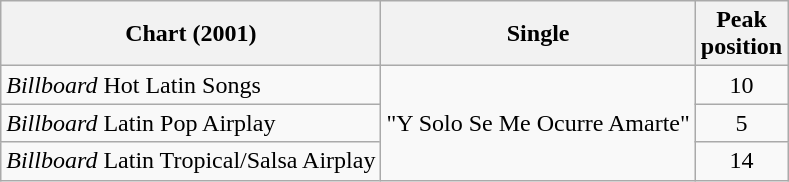<table class="wikitable sortable">
<tr>
<th>Chart (2001)</th>
<th>Single</th>
<th>Peak<br>position</th>
</tr>
<tr>
<td><em>Billboard</em> Hot Latin Songs</td>
<td rowspan=3>"Y Solo Se Me Ocurre Amarte"</td>
<td align=center>10</td>
</tr>
<tr>
<td><em>Billboard</em> Latin Pop Airplay</td>
<td align=center>5</td>
</tr>
<tr>
<td><em>Billboard</em> Latin Tropical/Salsa Airplay</td>
<td align=center>14</td>
</tr>
</table>
